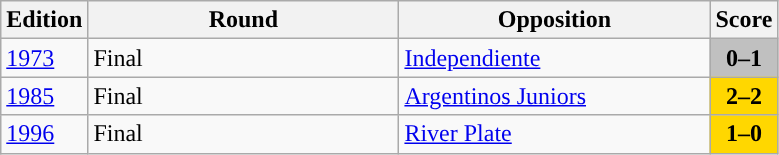<table class="wikitable">
<tr>
<th>Edition</th>
<th width=200>Round</th>
<th width=200>Opposition</th>
<th>Score</th>
</tr>
<tr>
<td><a href='#'>1973</a></td>
<td>Final</td>
<td> <a href='#'>Independiente</a></td>
<td bgcolor=Silver style="text-align:center;"><strong>0–1</strong></td>
</tr>
<tr>
<td><a href='#'>1985</a></td>
<td>Final</td>
<td> <a href='#'>Argentinos Juniors</a></td>
<td bgcolor=Gold style="text-align:center;"><strong>2–2 </strong></td>
</tr>
<tr>
<td><a href='#'>1996</a></td>
<td>Final</td>
<td> <a href='#'>River Plate</a></td>
<td bgcolor=Gold style="text-align:center;"><strong>1–0</strong></td>
</tr>
</table>
